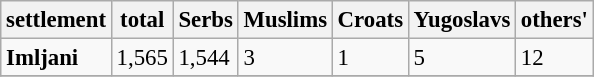<table class="wikitable" style="font-size:95%;">
<tr>
<th>settlement</th>
<th>total</th>
<th>Serbs</th>
<th>Muslims</th>
<th>Croats</th>
<th>Yugoslavs</th>
<th>others'</th>
</tr>
<tr>
<td rowspan="1"><strong>Imljani</strong></td>
<td>1,565</td>
<td>1,544</td>
<td>3</td>
<td>1</td>
<td>5</td>
<td>12</td>
</tr>
<tr>
</tr>
</table>
